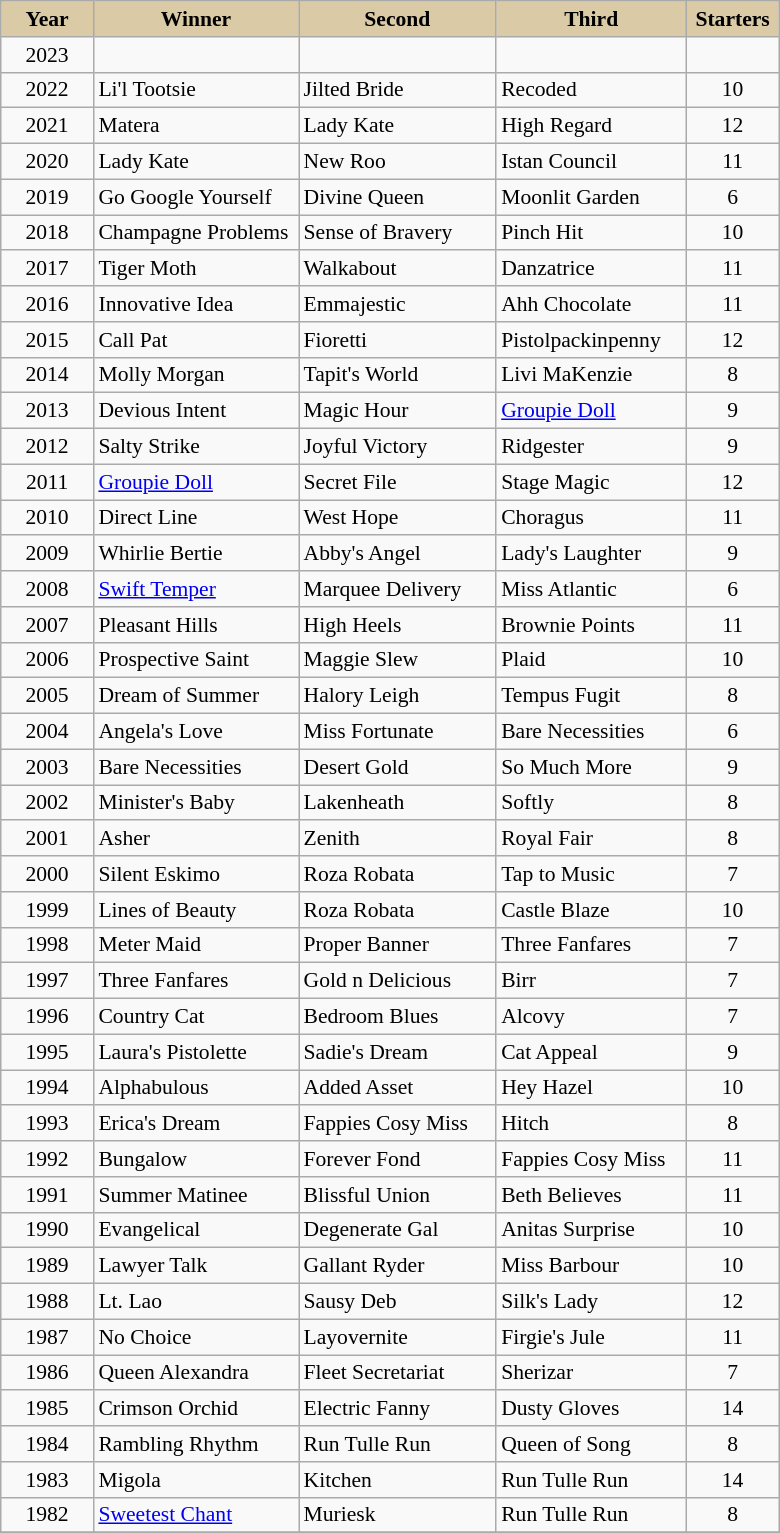<table class = "wikitable sortable" | border="1" cellpadding="0" style="border-collapse: collapse; font-size:90%">
<tr bgcolor="#DACAA5" align="center">
<td width="55px"><strong>Year</strong> <br></td>
<td width="130px"><strong>Winner</strong> <br></td>
<td width="125px"><strong>Second</strong> <br></td>
<td width="120px"><strong>Third</strong> <br></td>
<td width="55px"><strong>Starters</strong></td>
</tr>
<tr>
<td align=center>2023</td>
<td></td>
<td></td>
<td></td>
<td></td>
</tr>
<tr>
<td align=center>2022</td>
<td>Li'l Tootsie</td>
<td>Jilted Bride</td>
<td>Recoded</td>
<td align=center>10</td>
</tr>
<tr>
<td align=center>2021</td>
<td>Matera</td>
<td>Lady Kate</td>
<td>High Regard</td>
<td align=center>12</td>
</tr>
<tr>
<td align=center>2020</td>
<td>Lady Kate</td>
<td>New Roo</td>
<td>Istan Council</td>
<td align=center>11</td>
</tr>
<tr>
<td align=center>2019</td>
<td>Go Google Yourself</td>
<td>Divine Queen</td>
<td>Moonlit Garden</td>
<td align=center>6</td>
</tr>
<tr>
<td align=center>2018</td>
<td>Champagne Problems</td>
<td>Sense of Bravery</td>
<td>Pinch Hit</td>
<td align=center>10</td>
</tr>
<tr>
<td align=center>2017</td>
<td>Tiger Moth</td>
<td>Walkabout</td>
<td>Danzatrice</td>
<td align=center>11</td>
</tr>
<tr>
<td align=center>2016</td>
<td>Innovative Idea</td>
<td>Emmajestic</td>
<td>Ahh Chocolate</td>
<td align=center>11</td>
</tr>
<tr>
<td align=center>2015</td>
<td>Call Pat</td>
<td>Fioretti</td>
<td>Pistolpackinpenny</td>
<td align=center>12</td>
</tr>
<tr>
<td align=center>2014</td>
<td>Molly Morgan</td>
<td>Tapit's World</td>
<td>Livi MaKenzie</td>
<td align=center>8</td>
</tr>
<tr>
<td align=center>2013</td>
<td>Devious Intent</td>
<td>Magic Hour</td>
<td><a href='#'>Groupie Doll</a></td>
<td align=center>9</td>
</tr>
<tr>
<td align=center>2012</td>
<td>Salty Strike</td>
<td>Joyful Victory</td>
<td>Ridgester</td>
<td align=center>9</td>
</tr>
<tr>
<td align=center>2011</td>
<td><a href='#'>Groupie Doll</a></td>
<td>Secret File</td>
<td>Stage Magic</td>
<td align=center>12</td>
</tr>
<tr>
<td align=center>2010</td>
<td>Direct Line</td>
<td>West Hope</td>
<td>Choragus</td>
<td align=center>11</td>
</tr>
<tr>
<td align=center>2009</td>
<td>Whirlie Bertie</td>
<td>Abby's Angel</td>
<td>Lady's Laughter</td>
<td align=center>9</td>
</tr>
<tr>
<td align=center>2008</td>
<td><a href='#'>Swift Temper</a></td>
<td>Marquee Delivery</td>
<td>Miss Atlantic</td>
<td align=center>6</td>
</tr>
<tr>
<td align=center>2007</td>
<td>Pleasant Hills</td>
<td>High Heels</td>
<td>Brownie Points</td>
<td align=center>11</td>
</tr>
<tr>
<td align=center>2006</td>
<td>Prospective Saint</td>
<td>Maggie Slew</td>
<td>Plaid</td>
<td align=center>10</td>
</tr>
<tr>
<td align=center>2005</td>
<td>Dream of Summer</td>
<td>Halory Leigh</td>
<td>Tempus Fugit</td>
<td align=center>8</td>
</tr>
<tr>
<td align=center>2004</td>
<td>Angela's Love</td>
<td>Miss Fortunate</td>
<td>Bare Necessities</td>
<td align=center>6</td>
</tr>
<tr>
<td align=center>2003</td>
<td>Bare Necessities</td>
<td>Desert Gold</td>
<td>So Much More</td>
<td align=center>9</td>
</tr>
<tr>
<td align=center>2002</td>
<td>Minister's Baby</td>
<td>Lakenheath</td>
<td>Softly</td>
<td align=center>8</td>
</tr>
<tr>
<td align=center>2001</td>
<td>Asher</td>
<td>Zenith</td>
<td>Royal Fair</td>
<td align=center>8</td>
</tr>
<tr>
<td align=center>2000</td>
<td>Silent Eskimo</td>
<td>Roza Robata</td>
<td>Tap to Music</td>
<td align=center>7</td>
</tr>
<tr>
<td align=center>1999</td>
<td>Lines of Beauty</td>
<td>Roza Robata</td>
<td>Castle Blaze</td>
<td align=center>10</td>
</tr>
<tr>
<td align=center>1998</td>
<td>Meter Maid</td>
<td>Proper Banner</td>
<td>Three Fanfares</td>
<td align=center>7</td>
</tr>
<tr>
<td align=center>1997</td>
<td>Three Fanfares</td>
<td>Gold n Delicious</td>
<td>Birr</td>
<td align=center>7</td>
</tr>
<tr>
<td align=center>1996</td>
<td>Country Cat</td>
<td>Bedroom Blues</td>
<td>Alcovy</td>
<td align=center>7</td>
</tr>
<tr>
<td align=center>1995</td>
<td>Laura's Pistolette</td>
<td>Sadie's Dream</td>
<td>Cat Appeal</td>
<td align=center>9</td>
</tr>
<tr>
<td align=center>1994</td>
<td>Alphabulous</td>
<td>Added Asset</td>
<td>Hey Hazel</td>
<td align=center>10</td>
</tr>
<tr>
<td align=center>1993</td>
<td>Erica's Dream</td>
<td>Fappies Cosy Miss</td>
<td>Hitch</td>
<td align=center>8</td>
</tr>
<tr>
<td align=center>1992</td>
<td>Bungalow</td>
<td>Forever Fond</td>
<td>Fappies Cosy Miss</td>
<td align=center>11</td>
</tr>
<tr>
<td align=center>1991</td>
<td>Summer Matinee</td>
<td>Blissful Union</td>
<td>Beth Believes</td>
<td align=center>11</td>
</tr>
<tr>
<td align=center>1990</td>
<td>Evangelical</td>
<td>Degenerate Gal</td>
<td>Anitas Surprise</td>
<td align=center>10</td>
</tr>
<tr>
<td align=center>1989</td>
<td>Lawyer Talk</td>
<td>Gallant Ryder</td>
<td>Miss Barbour</td>
<td align=center>10</td>
</tr>
<tr>
<td align=center>1988</td>
<td>Lt. Lao</td>
<td>Sausy Deb</td>
<td>Silk's Lady</td>
<td align=center>12</td>
</tr>
<tr>
<td align=center>1987</td>
<td>No Choice</td>
<td>Layovernite</td>
<td>Firgie's Jule</td>
<td align=center>11</td>
</tr>
<tr>
<td align=center>1986</td>
<td>Queen Alexandra</td>
<td>Fleet Secretariat</td>
<td>Sherizar</td>
<td align=center>7</td>
</tr>
<tr>
<td align=center>1985</td>
<td>Crimson Orchid</td>
<td>Electric Fanny</td>
<td>Dusty Gloves</td>
<td align=center>14</td>
</tr>
<tr>
<td align=center>1984</td>
<td>Rambling Rhythm</td>
<td>Run Tulle Run</td>
<td>Queen of Song</td>
<td align=center>8</td>
</tr>
<tr>
<td align=center>1983</td>
<td>Migola</td>
<td>Kitchen</td>
<td>Run Tulle Run</td>
<td align=center>14</td>
</tr>
<tr>
<td align=center>1982</td>
<td><a href='#'>Sweetest Chant</a></td>
<td>Muriesk</td>
<td>Run Tulle Run</td>
<td align=center>8</td>
</tr>
<tr>
</tr>
</table>
